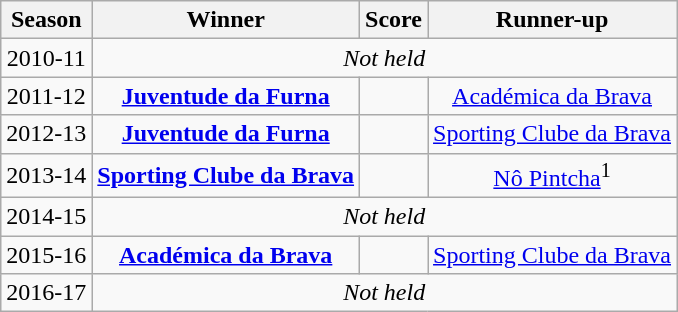<table class="wikitable" style="text-align: center; font-size:100%">
<tr>
<th>Season</th>
<th>Winner</th>
<th>Score</th>
<th>Runner-up</th>
</tr>
<tr>
<td>2010-11</td>
<td colspan=3><em>Not held</em></td>
</tr>
<tr>
<td>2011-12</td>
<td><strong><a href='#'>Juventude da Furna</a></strong></td>
<td></td>
<td><a href='#'>Académica da Brava</a></td>
</tr>
<tr>
<td>2012-13</td>
<td><strong><a href='#'>Juventude da Furna</a></strong></td>
<td></td>
<td><a href='#'>Sporting Clube da Brava</a></td>
</tr>
<tr>
<td>2013-14</td>
<td><strong><a href='#'>Sporting Clube da Brava</a></strong></td>
<td></td>
<td><a href='#'>Nô Pintcha</a><sup>1</sup></td>
</tr>
<tr>
<td>2014-15</td>
<td colspan=3><em>Not held</em></td>
</tr>
<tr>
<td>2015-16</td>
<td><strong><a href='#'>Académica da Brava</a></strong></td>
<td></td>
<td><a href='#'>Sporting Clube da Brava</a></td>
</tr>
<tr>
<td>2016-17</td>
<td colspan=3><em>Not held</em></td>
</tr>
</table>
